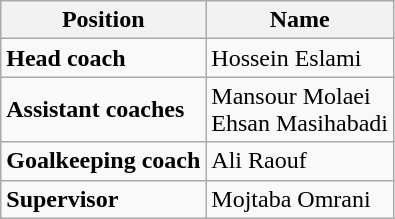<table class="wikitable">
<tr>
<th style="color:; background:;">Position</th>
<th style="color:; background:;">Name</th>
</tr>
<tr>
<td><strong>Head coach</strong></td>
<td> Hossein Eslami</td>
</tr>
<tr>
<td><strong>Assistant coaches</strong></td>
<td> Mansour Molaei <br>  Ehsan Masihabadi</td>
</tr>
<tr>
<td><strong>Goalkeeping coach</strong></td>
<td> Ali Raouf</td>
</tr>
<tr>
<td><strong>Supervisor</strong></td>
<td> Mojtaba Omrani</td>
</tr>
</table>
